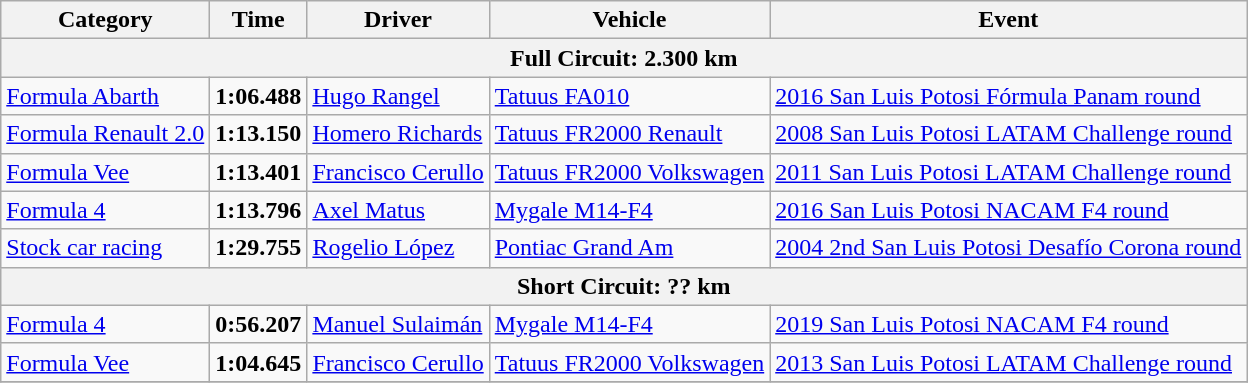<table class="wikitable">
<tr>
<th>Category</th>
<th>Time</th>
<th>Driver</th>
<th>Vehicle</th>
<th>Event</th>
</tr>
<tr>
<th colspan=5>Full Circuit: 2.300 km</th>
</tr>
<tr>
<td><a href='#'>Formula Abarth</a></td>
<td><strong>1:06.488</strong></td>
<td><a href='#'>Hugo Rangel</a></td>
<td><a href='#'>Tatuus FA010</a></td>
<td><a href='#'>2016 San Luis Potosi Fórmula Panam round</a></td>
</tr>
<tr>
<td><a href='#'>Formula Renault 2.0</a></td>
<td><strong>1:13.150</strong></td>
<td><a href='#'>Homero Richards</a></td>
<td><a href='#'>Tatuus FR2000 Renault</a></td>
<td><a href='#'>2008 San Luis Potosi LATAM Challenge round</a></td>
</tr>
<tr>
<td><a href='#'>Formula Vee</a></td>
<td><strong>1:13.401</strong></td>
<td><a href='#'>Francisco Cerullo</a></td>
<td><a href='#'>Tatuus FR2000 Volkswagen</a></td>
<td><a href='#'>2011 San Luis Potosi LATAM Challenge round</a></td>
</tr>
<tr>
<td><a href='#'>Formula 4</a></td>
<td><strong>1:13.796</strong></td>
<td><a href='#'>Axel Matus</a></td>
<td><a href='#'>Mygale M14-F4</a></td>
<td><a href='#'>2016 San Luis Potosi NACAM F4 round</a></td>
</tr>
<tr>
<td><a href='#'>Stock car racing</a></td>
<td><strong>1:29.755</strong></td>
<td><a href='#'>Rogelio López</a></td>
<td><a href='#'>Pontiac Grand Am</a></td>
<td><a href='#'>2004 2nd San Luis Potosi Desafío Corona round</a></td>
</tr>
<tr>
<th colspan=5>Short Circuit: ?? km</th>
</tr>
<tr>
<td><a href='#'>Formula 4</a></td>
<td><strong>0:56.207</strong></td>
<td><a href='#'>Manuel Sulaimán</a></td>
<td><a href='#'>Mygale M14-F4</a></td>
<td><a href='#'>2019 San Luis Potosi NACAM F4 round</a></td>
</tr>
<tr>
<td><a href='#'>Formula Vee</a></td>
<td><strong>1:04.645</strong></td>
<td><a href='#'>Francisco Cerullo</a></td>
<td><a href='#'>Tatuus FR2000 Volkswagen</a></td>
<td><a href='#'>2013 San Luis Potosi LATAM Challenge round</a></td>
</tr>
<tr>
</tr>
</table>
